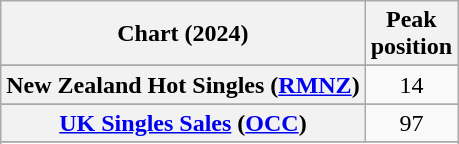<table class="wikitable sortable plainrowheaders" style="text-align:center">
<tr>
<th scope="col">Chart (2024)</th>
<th scope="col">Peak<br>position</th>
</tr>
<tr>
</tr>
<tr>
<th scope="row">New Zealand Hot Singles (<a href='#'>RMNZ</a>)</th>
<td>14</td>
</tr>
<tr>
</tr>
<tr>
<th scope="row"><a href='#'>UK Singles Sales</a> (<a href='#'>OCC</a>)</th>
<td>97</td>
</tr>
<tr>
</tr>
<tr>
</tr>
<tr>
</tr>
</table>
